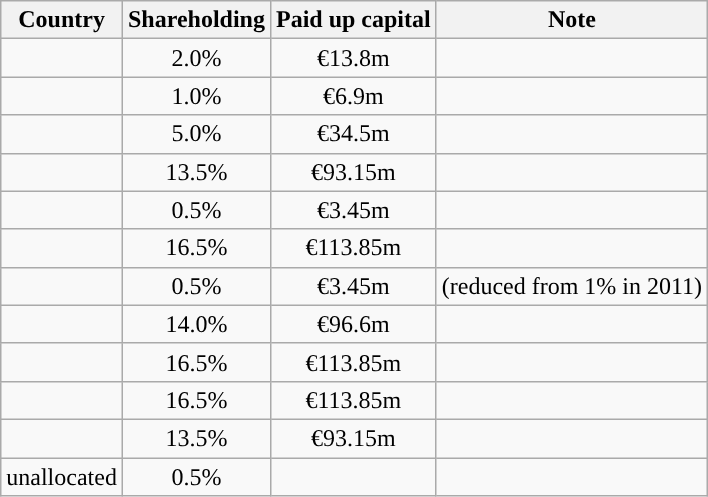<table class="wikitable sortable">
<tr>
<th>Country</th>
<th>Shareholding</th>
<th>Paid up capital</th>
<th>Note</th>
</tr>
<tr>
<td></td>
<td style="text-align:center;">2.0%</td>
<td style="text-align:center;">€13.8m</td>
<td></td>
</tr>
<tr>
<td></td>
<td style="text-align:center;">1.0%</td>
<td style="text-align:center;">€6.9m</td>
<td></td>
</tr>
<tr>
<td></td>
<td style="text-align:center;">5.0%</td>
<td style="text-align:center;">€34.5m</td>
<td></td>
</tr>
<tr>
<td></td>
<td style="text-align:center;">13.5%</td>
<td style="text-align:center;">€93.15m</td>
<td></td>
</tr>
<tr>
<td></td>
<td style="text-align:center;">0.5%</td>
<td style="text-align:center;">€3.45m</td>
<td></td>
</tr>
<tr>
<td></td>
<td style="text-align:center;">16.5%</td>
<td style="text-align:center;">€113.85m</td>
<td></td>
</tr>
<tr>
<td></td>
<td style="text-align:center;">0.5%</td>
<td style="text-align:center;">€3.45m</td>
<td>(reduced from 1% in 2011) </td>
</tr>
<tr>
<td></td>
<td style="text-align:center;">14.0%</td>
<td style="text-align:center;">€96.6m</td>
<td></td>
</tr>
<tr>
<td></td>
<td style="text-align:center;">16.5%</td>
<td style="text-align:center;">€113.85m</td>
<td></td>
</tr>
<tr>
<td></td>
<td style="text-align:center;">16.5%</td>
<td style="text-align:center;">€113.85m</td>
<td></td>
</tr>
<tr>
<td></td>
<td style="text-align:center;">13.5%</td>
<td style="text-align:center;">€93.15m</td>
<td></td>
</tr>
<tr>
<td>unallocated</td>
<td style="text-align:center;">0.5%</td>
<td></td>
<td></td>
</tr>
</table>
